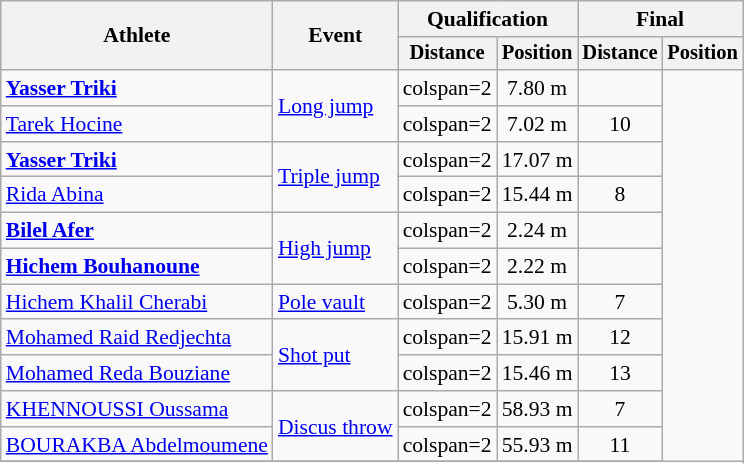<table class=wikitable style=font-size:90%;text-align:center>
<tr>
<th rowspan=2>Athlete</th>
<th rowspan=2>Event</th>
<th colspan=2>Qualification</th>
<th colspan=2>Final</th>
</tr>
<tr style=font-size:95%>
<th>Distance</th>
<th>Position</th>
<th>Distance</th>
<th>Position</th>
</tr>
<tr>
<td align=left><strong><a href='#'>Yasser Triki</a></strong></td>
<td align=left rowspan=2><a href='#'>Long jump</a></td>
<td>colspan=2 </td>
<td>7.80 m </td>
<td></td>
</tr>
<tr>
<td align=left><a href='#'>Tarek Hocine</a></td>
<td>colspan=2 </td>
<td>7.02 m</td>
<td>10</td>
</tr>
<tr>
<td align=left><strong><a href='#'>Yasser Triki</a></strong></td>
<td align=left rowspan=2><a href='#'>Triple jump</a></td>
<td>colspan=2 </td>
<td>17.07 m</td>
<td></td>
</tr>
<tr>
<td align=left><a href='#'>Rida Abina</a></td>
<td>colspan=2 </td>
<td>15.44 m</td>
<td>8</td>
</tr>
<tr>
<td align=left><strong><a href='#'>Bilel Afer</a></strong></td>
<td align=left rowspan=2><a href='#'>High jump</a></td>
<td>colspan=2 </td>
<td>2.24 m </td>
<td></td>
</tr>
<tr>
<td align=left><strong><a href='#'>Hichem Bouhanoune</a></strong></td>
<td>colspan=2 </td>
<td>2.22 m </td>
<td></td>
</tr>
<tr>
<td align=left><a href='#'>Hichem Khalil Cherabi</a></td>
<td align=left><a href='#'>Pole vault</a></td>
<td>colspan=2 </td>
<td>5.30 m</td>
<td>7</td>
</tr>
<tr>
<td align=left><a href='#'>Mohamed Raid Redjechta</a></td>
<td align=left rowspan=2><a href='#'>Shot put</a></td>
<td>colspan=2 </td>
<td>15.91 m</td>
<td>12</td>
</tr>
<tr>
<td align=left><a href='#'>Mohamed Reda Bouziane</a></td>
<td>colspan=2 </td>
<td>15.46 m</td>
<td>13</td>
</tr>
<tr>
<td align=left><a href='#'>KHENNOUSSI Oussama</a></td>
<td align=left rowspan=2><a href='#'>Discus throw</a></td>
<td>colspan=2 </td>
<td>58.93 m </td>
<td>7</td>
</tr>
<tr>
<td align=left><a href='#'>BOURAKBA Abdelmoumene</a></td>
<td>colspan=2 </td>
<td>55.93 m</td>
<td>11</td>
</tr>
<tr>
</tr>
</table>
